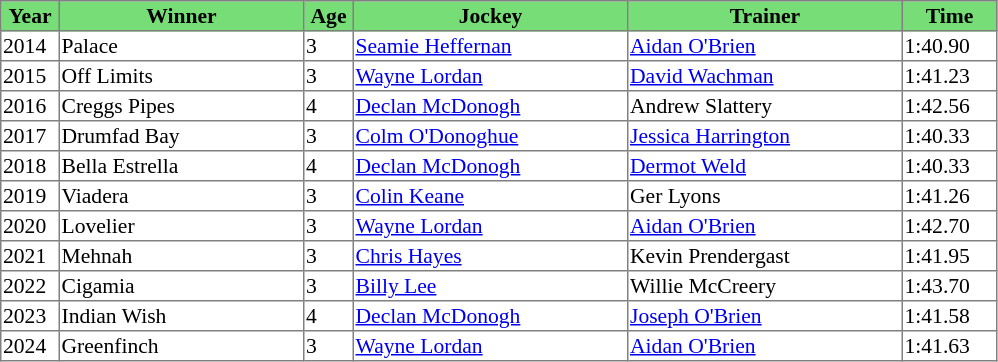<table class = "sortable" | border="1" style="border-collapse: collapse; font-size:90%">
<tr bgcolor="#77dd77" align="center">
<th style="width:36px"><strong>Year</strong></th>
<th style="width:160px"><strong>Winner</strong></th>
<th style="width:30px"><strong>Age</strong></th>
<th style="width:180px"><strong>Jockey</strong></th>
<th style="width:180px"><strong>Trainer</strong></th>
<th style="width:60px"><strong>Time</strong></th>
</tr>
<tr>
<td>2014</td>
<td>Palace</td>
<td>3</td>
<td><a href='#'>Seamie Heffernan</a></td>
<td><a href='#'>Aidan O'Brien</a></td>
<td>1:40.90</td>
</tr>
<tr>
<td>2015</td>
<td>Off Limits</td>
<td>3</td>
<td><a href='#'>Wayne Lordan</a></td>
<td><a href='#'>David Wachman</a></td>
<td>1:41.23</td>
</tr>
<tr>
<td>2016</td>
<td>Creggs Pipes</td>
<td>4</td>
<td><a href='#'>Declan McDonogh</a></td>
<td>Andrew Slattery</td>
<td>1:42.56</td>
</tr>
<tr>
<td>2017</td>
<td>Drumfad Bay</td>
<td>3</td>
<td><a href='#'>Colm O'Donoghue</a></td>
<td><a href='#'>Jessica Harrington</a></td>
<td>1:40.33</td>
</tr>
<tr>
<td>2018</td>
<td>Bella Estrella</td>
<td>4</td>
<td><a href='#'>Declan McDonogh</a></td>
<td><a href='#'>Dermot Weld</a></td>
<td>1:40.33</td>
</tr>
<tr>
<td>2019</td>
<td>Viadera</td>
<td>3</td>
<td><a href='#'>Colin Keane</a></td>
<td>Ger Lyons</td>
<td>1:41.26</td>
</tr>
<tr>
<td>2020</td>
<td>Lovelier</td>
<td>3</td>
<td><a href='#'>Wayne Lordan</a></td>
<td><a href='#'>Aidan O'Brien</a></td>
<td>1:42.70</td>
</tr>
<tr>
<td>2021</td>
<td>Mehnah</td>
<td>3</td>
<td><a href='#'>Chris Hayes</a></td>
<td>Kevin Prendergast</td>
<td>1:41.95</td>
</tr>
<tr>
<td>2022</td>
<td>Cigamia</td>
<td>3</td>
<td><a href='#'>Billy Lee</a></td>
<td>Willie McCreery</td>
<td>1:43.70</td>
</tr>
<tr>
<td>2023</td>
<td>Indian Wish</td>
<td>4</td>
<td><a href='#'>Declan McDonogh</a></td>
<td><a href='#'>Joseph O'Brien</a></td>
<td>1:41.58</td>
</tr>
<tr>
<td>2024</td>
<td>Greenfinch</td>
<td>3</td>
<td><a href='#'>Wayne Lordan</a></td>
<td><a href='#'>Aidan O'Brien</a></td>
<td>1:41.63</td>
</tr>
</table>
